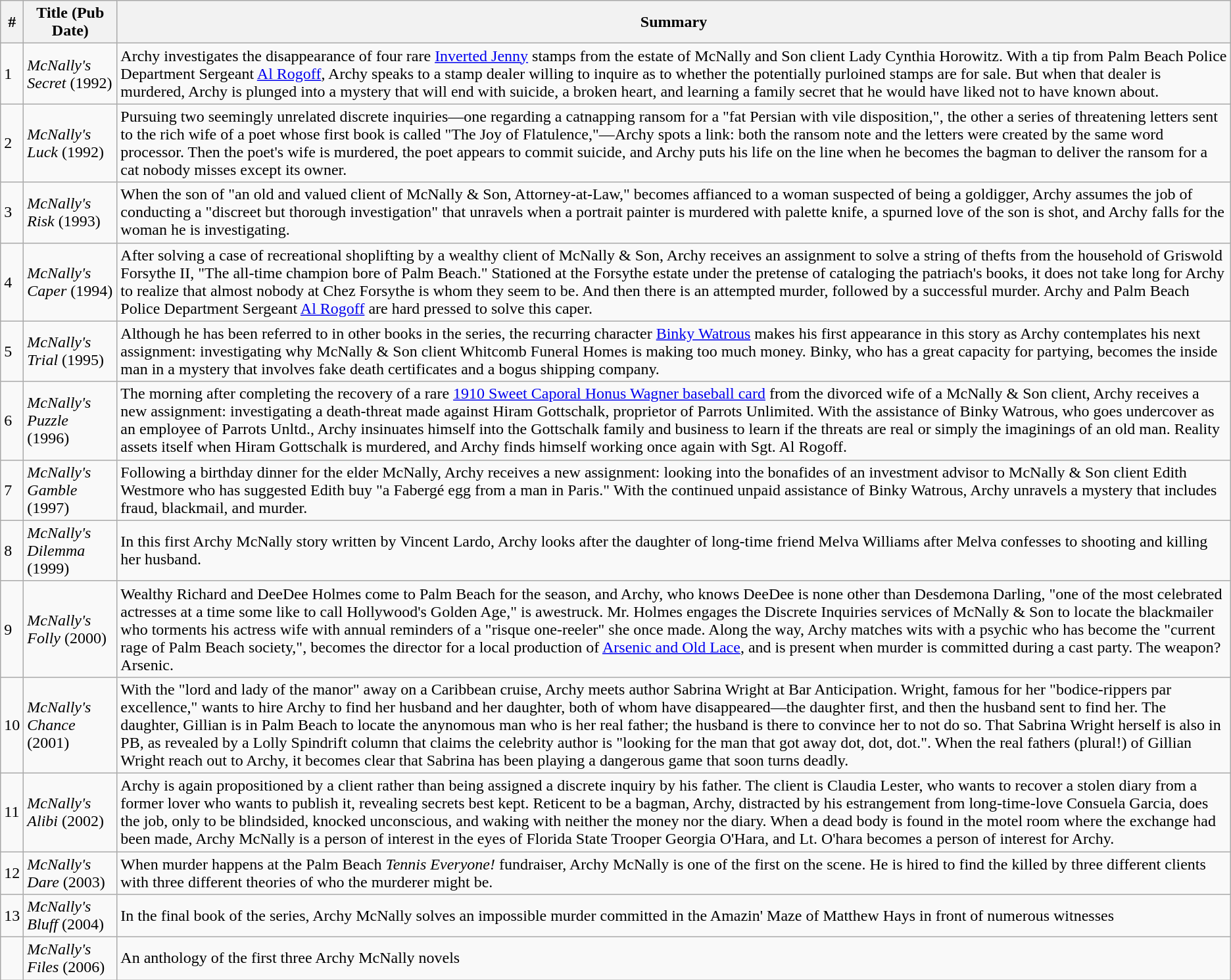<table class="wikitable">
<tr>
<th>#</th>
<th>Title (Pub Date)</th>
<th>Summary</th>
</tr>
<tr>
<td>1</td>
<td><em>McNally's Secret</em> (1992)</td>
<td>Archy investigates the disappearance of four rare <a href='#'>Inverted Jenny</a> stamps from the estate of McNally and Son client Lady Cynthia Horowitz. With a tip from Palm Beach Police Department Sergeant <a href='#'>Al Rogoff</a>, Archy speaks to a stamp dealer willing to inquire as to whether the potentially purloined stamps are for sale. But when that dealer is murdered, Archy is plunged into a mystery that will end with suicide, a broken heart, and learning a family secret that he would have liked not to have known about.</td>
</tr>
<tr>
<td>2</td>
<td><em>McNally's Luck</em> (1992)</td>
<td>Pursuing two seemingly unrelated discrete inquiries—one regarding a catnapping ransom for a "fat Persian with vile disposition,", the other a series of threatening letters sent to the rich wife of a poet whose first book is called "The Joy of Flatulence,"—Archy spots a link: both the ransom note and the letters were created by the same word processor. Then the poet's wife is murdered, the poet appears to commit suicide, and Archy puts his life on the line when he becomes the bagman to deliver the ransom for a cat nobody misses except its owner.</td>
</tr>
<tr>
<td>3</td>
<td><em>McNally's Risk</em> (1993)</td>
<td>When the son of "an old and valued client of McNally & Son, Attorney-at-Law," becomes affianced to a woman suspected of being a goldigger, Archy assumes the job of conducting a "discreet but thorough investigation" that unravels when a portrait painter is murdered with palette knife, a spurned love of the son is shot, and Archy falls for the woman he is investigating.</td>
</tr>
<tr>
<td>4</td>
<td><em>McNally's Caper</em> (1994)</td>
<td>After solving a case of recreational shoplifting by a wealthy client of McNally & Son, Archy receives an assignment to solve a string of thefts from the household of Griswold Forsythe II, "The all-time champion bore of Palm Beach." Stationed at the Forsythe estate under the pretense of cataloging the patriach's books, it does not take long for Archy to realize that almost nobody at Chez Forsythe is whom they seem to be. And then there is an attempted murder, followed by a successful murder. Archy and Palm Beach Police Department Sergeant <a href='#'>Al Rogoff</a> are hard pressed to solve this caper.</td>
</tr>
<tr>
<td>5</td>
<td><em>McNally's Trial</em> (1995)</td>
<td>Although he has been referred to in other books in the series, the recurring character <a href='#'>Binky Watrous</a> makes his first appearance in this story as Archy contemplates his next assignment: investigating why McNally & Son client Whitcomb Funeral Homes is making too much money. Binky, who has a great capacity for partying, becomes the inside man in a mystery that involves fake death certificates and a bogus shipping company.</td>
</tr>
<tr>
<td>6</td>
<td><em>McNally's Puzzle</em> (1996)</td>
<td>The morning after completing the recovery of a rare <a href='#'>1910 Sweet Caporal Honus Wagner baseball card</a> from the divorced wife of a McNally & Son client, Archy receives a new assignment: investigating a death-threat made against Hiram Gottschalk, proprietor of Parrots Unlimited. With the assistance of Binky Watrous, who goes undercover as an employee of Parrots Unltd., Archy insinuates himself into the Gottschalk family and business to learn if the threats are real or simply the imaginings of an old man. Reality assets itself when Hiram Gottschalk is murdered, and Archy finds himself working once again with Sgt. Al Rogoff.</td>
</tr>
<tr>
<td>7</td>
<td><em>McNally's Gamble</em> (1997)</td>
<td>Following a birthday dinner for the elder McNally, Archy receives a new assignment: looking into the bonafides of an investment advisor to McNally & Son client Edith Westmore who has suggested Edith buy "a Fabergé egg from a man in Paris." With the continued unpaid assistance of Binky Watrous, Archy unravels a mystery that includes fraud, blackmail, and murder.</td>
</tr>
<tr>
<td>8</td>
<td><em>McNally's Dilemma</em> (1999)</td>
<td>In this first Archy McNally story written by Vincent Lardo, Archy looks  after the daughter of long-time friend Melva Williams after Melva confesses to shooting and killing her husband.</td>
</tr>
<tr>
<td>9</td>
<td><em>McNally's Folly</em> (2000)</td>
<td>Wealthy Richard and DeeDee Holmes come to Palm Beach for the season, and Archy, who knows DeeDee is none other than Desdemona Darling, "one of the most celebrated actresses at a time some like to call Hollywood's Golden Age," is awestruck. Mr. Holmes engages the Discrete Inquiries services of McNally & Son to locate the blackmailer who torments his actress wife with annual reminders of a "risque one-reeler" she once made. Along the way, Archy matches wits with a psychic who has become the "current rage of Palm Beach society,", becomes the director for a local production of <a href='#'>Arsenic and Old Lace</a>, and is present when murder is committed during a cast party. The weapon? Arsenic.</td>
</tr>
<tr>
<td>10</td>
<td><em>McNally's Chance</em> (2001)</td>
<td>With the "lord and lady of the manor" away on a Caribbean cruise, Archy meets author Sabrina Wright at Bar Anticipation. Wright, famous for her "bodice-rippers par excellence," wants to hire Archy to find her husband and her daughter, both of whom have disappeared—the daughter first, and then the husband sent to find her. The daughter, Gillian is in Palm Beach to locate the anynomous man who is her real father; the husband is there to convince her to not do so. That Sabrina Wright herself is also in PB, as revealed by a Lolly Spindrift column that claims the celebrity author is "looking for the man that got away dot, dot, dot.". When the real fathers (plural!) of Gillian Wright reach out to Archy, it becomes clear that Sabrina has been playing a dangerous game that soon turns deadly.</td>
</tr>
<tr>
<td>11</td>
<td><em>McNally's Alibi</em> (2002)</td>
<td>Archy is again propositioned by a client rather than being assigned a discrete inquiry by his father. The client is Claudia Lester, who wants to recover a stolen diary from a former lover who wants to publish it, revealing secrets best kept. Reticent to be a bagman, Archy, distracted by his estrangement from long-time-love Consuela Garcia, does the job, only to be blindsided, knocked unconscious, and waking with neither the money nor the diary. When a dead body is found in the motel room where the exchange had been made, Archy McNally is a person of interest in the eyes of Florida State Trooper Georgia O'Hara, and Lt. O'hara becomes a person of interest for Archy.</td>
</tr>
<tr>
<td>12</td>
<td><em>McNally's Dare</em> (2003)</td>
<td>When murder happens at the Palm Beach <em>Tennis Everyone!</em> fundraiser, Archy McNally is one of the first on the scene. He is hired to find the killed by three different clients with three different theories of who the murderer might be.</td>
</tr>
<tr>
<td>13</td>
<td><em>McNally's Bluff</em> (2004)</td>
<td>In the final book of the series, Archy McNally solves an impossible murder committed in the Amazin' Maze of Matthew Hays in front of numerous witnesses</td>
</tr>
<tr>
<td></td>
<td><em>McNally's Files</em> (2006)</td>
<td>An anthology of the first three Archy McNally novels</td>
</tr>
</table>
